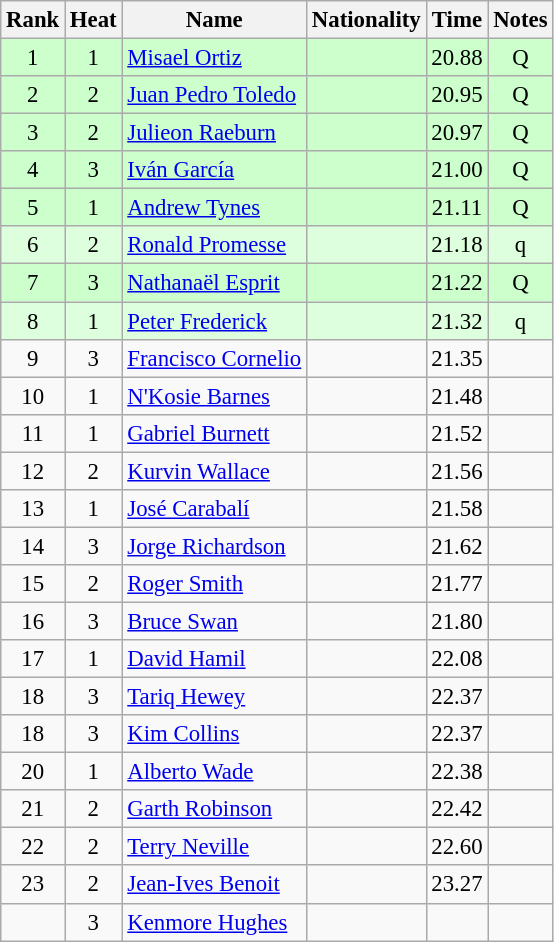<table class="wikitable sortable" style="text-align:center; font-size:95%">
<tr>
<th>Rank</th>
<th>Heat</th>
<th>Name</th>
<th>Nationality</th>
<th>Time</th>
<th>Notes</th>
</tr>
<tr bgcolor=ccffcc>
<td>1</td>
<td>1</td>
<td align=left><a href='#'>Misael Ortiz</a></td>
<td align=left></td>
<td>20.88</td>
<td>Q</td>
</tr>
<tr bgcolor=ccffcc>
<td>2</td>
<td>2</td>
<td align=left><a href='#'>Juan Pedro Toledo</a></td>
<td align=left></td>
<td>20.95</td>
<td>Q</td>
</tr>
<tr bgcolor=ccffcc>
<td>3</td>
<td>2</td>
<td align=left><a href='#'>Julieon Raeburn</a></td>
<td align=left></td>
<td>20.97</td>
<td>Q</td>
</tr>
<tr bgcolor=ccffcc>
<td>4</td>
<td>3</td>
<td align=left><a href='#'>Iván García</a></td>
<td align=left></td>
<td>21.00</td>
<td>Q</td>
</tr>
<tr bgcolor=ccffcc>
<td>5</td>
<td>1</td>
<td align=left><a href='#'>Andrew Tynes</a></td>
<td align=left></td>
<td>21.11</td>
<td>Q</td>
</tr>
<tr bgcolor=ddffdd>
<td>6</td>
<td>2</td>
<td align=left><a href='#'>Ronald Promesse</a></td>
<td align=left></td>
<td>21.18</td>
<td>q</td>
</tr>
<tr bgcolor=ccffcc>
<td>7</td>
<td>3</td>
<td align=left><a href='#'>Nathanaël Esprit</a></td>
<td align=left></td>
<td>21.22</td>
<td>Q</td>
</tr>
<tr bgcolor=ddffdd>
<td>8</td>
<td>1</td>
<td align=left><a href='#'>Peter Frederick</a></td>
<td align=left></td>
<td>21.32</td>
<td>q</td>
</tr>
<tr>
<td>9</td>
<td>3</td>
<td align=left><a href='#'>Francisco Cornelio</a></td>
<td align=left></td>
<td>21.35</td>
<td></td>
</tr>
<tr>
<td>10</td>
<td>1</td>
<td align=left><a href='#'>N'Kosie Barnes</a></td>
<td align=left></td>
<td>21.48</td>
<td></td>
</tr>
<tr>
<td>11</td>
<td>1</td>
<td align=left><a href='#'>Gabriel Burnett</a></td>
<td align=left></td>
<td>21.52</td>
<td></td>
</tr>
<tr>
<td>12</td>
<td>2</td>
<td align=left><a href='#'>Kurvin Wallace</a></td>
<td align=left></td>
<td>21.56</td>
<td></td>
</tr>
<tr>
<td>13</td>
<td>1</td>
<td align=left><a href='#'>José Carabalí</a></td>
<td align=left></td>
<td>21.58</td>
<td></td>
</tr>
<tr>
<td>14</td>
<td>3</td>
<td align=left><a href='#'>Jorge Richardson</a></td>
<td align=left></td>
<td>21.62</td>
<td></td>
</tr>
<tr>
<td>15</td>
<td>2</td>
<td align=left><a href='#'>Roger Smith</a></td>
<td align=left></td>
<td>21.77</td>
<td></td>
</tr>
<tr>
<td>16</td>
<td>3</td>
<td align=left><a href='#'>Bruce Swan</a></td>
<td align=left></td>
<td>21.80</td>
<td></td>
</tr>
<tr>
<td>17</td>
<td>1</td>
<td align=left><a href='#'>David Hamil</a></td>
<td align=left></td>
<td>22.08</td>
<td></td>
</tr>
<tr>
<td>18</td>
<td>3</td>
<td align=left><a href='#'>Tariq Hewey</a></td>
<td align=left></td>
<td>22.37</td>
<td></td>
</tr>
<tr>
<td>18</td>
<td>3</td>
<td align=left><a href='#'>Kim Collins</a></td>
<td align=left></td>
<td>22.37</td>
<td></td>
</tr>
<tr>
<td>20</td>
<td>1</td>
<td align=left><a href='#'>Alberto Wade</a></td>
<td align=left></td>
<td>22.38</td>
<td></td>
</tr>
<tr>
<td>21</td>
<td>2</td>
<td align=left><a href='#'>Garth Robinson</a></td>
<td align=left></td>
<td>22.42</td>
<td></td>
</tr>
<tr>
<td>22</td>
<td>2</td>
<td align=left><a href='#'>Terry Neville</a></td>
<td align=left></td>
<td>22.60</td>
<td></td>
</tr>
<tr>
<td>23</td>
<td>2</td>
<td align=left><a href='#'>Jean-Ives Benoit</a></td>
<td align=left></td>
<td>23.27</td>
<td></td>
</tr>
<tr>
<td></td>
<td>3</td>
<td align=left><a href='#'>Kenmore Hughes</a></td>
<td align=left></td>
<td></td>
<td></td>
</tr>
</table>
